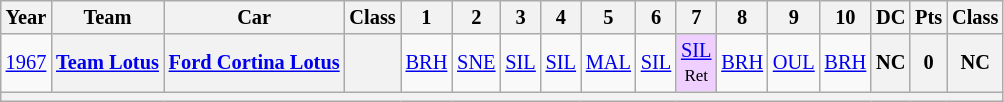<table class="wikitable" style="text-align:center; font-size:85%">
<tr>
<th>Year</th>
<th>Team</th>
<th>Car</th>
<th>Class</th>
<th>1</th>
<th>2</th>
<th>3</th>
<th>4</th>
<th>5</th>
<th>6</th>
<th>7</th>
<th>8</th>
<th>9</th>
<th>10</th>
<th>DC</th>
<th>Pts</th>
<th>Class</th>
</tr>
<tr>
<td><a href='#'>1967</a></td>
<th><a href='#'>Team Lotus</a></th>
<th><a href='#'>Ford Cortina Lotus</a></th>
<th><span></span></th>
<td><a href='#'>BRH</a></td>
<td><a href='#'>SNE</a></td>
<td><a href='#'>SIL</a></td>
<td><a href='#'>SIL</a></td>
<td><a href='#'>MAL</a></td>
<td><a href='#'>SIL</a></td>
<td style="background:#EFCFFF;"><a href='#'>SIL</a><br><small>Ret</small></td>
<td><a href='#'>BRH</a></td>
<td><a href='#'>OUL</a></td>
<td><a href='#'>BRH</a></td>
<th>NC</th>
<th>0</th>
<th>NC</th>
</tr>
<tr>
<th colspan="17"></th>
</tr>
</table>
